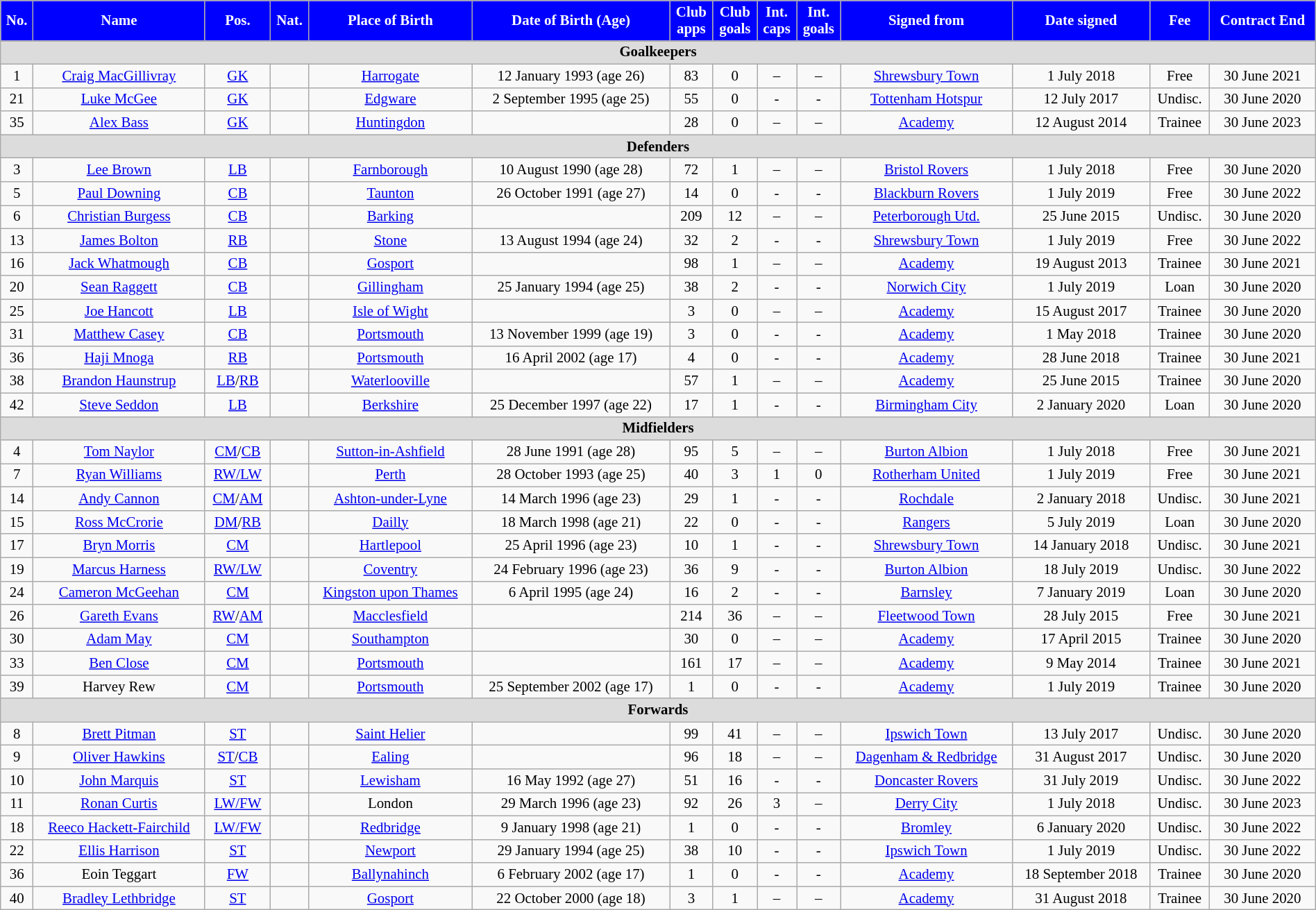<table class="wikitable" style="text-align:center; font-size:87%; width:100%;">
<tr>
<th style="background:#0000FF; color:white; text-align:center;">No.</th>
<th style="background:#0000FF; color:white; text-align:center;">Name</th>
<th style="background:#0000FF; color:white; text-align:center;">Pos.</th>
<th style="background:#0000FF; color:white; text-align:center;">Nat.</th>
<th style="background:#0000FF; color:white; text-align:center;">Place of Birth</th>
<th style="background:#0000FF; color:white; text-align:center;">Date of Birth (Age)</th>
<th style="background:#0000FF; color:white; text-align:center;">Club<br>apps</th>
<th style="background:#0000FF; color:white; text-align:center;">Club<br>goals</th>
<th style="background:#0000FF; color:white; text-align:center;">Int.<br>caps</th>
<th style="background:#0000FF; color:white; text-align:center;">Int.<br>goals</th>
<th style="background:#0000FF; color:white; text-align:center;">Signed from</th>
<th style="background:#0000FF; color:white; text-align:center;">Date signed</th>
<th style="background:#0000FF; color:white; text-align:center;">Fee</th>
<th style="background:#0000FF; color:white; text-align:center;">Contract End</th>
</tr>
<tr>
<th colspan="14" style="background:#dcdcdc; text-align:center;">Goalkeepers</th>
</tr>
<tr>
<td>1</td>
<td><a href='#'>Craig MacGillivray</a></td>
<td><a href='#'>GK</a></td>
<td></td>
<td><a href='#'>Harrogate</a></td>
<td>12 January 1993 (age 26)</td>
<td>83</td>
<td>0</td>
<td>–</td>
<td>–</td>
<td><a href='#'>Shrewsbury Town</a></td>
<td>1 July 2018</td>
<td>Free</td>
<td>30 June 2021</td>
</tr>
<tr>
<td>21</td>
<td><a href='#'>Luke McGee</a></td>
<td><a href='#'>GK</a></td>
<td></td>
<td><a href='#'>Edgware</a></td>
<td>2 September 1995 (age 25)</td>
<td>55</td>
<td>0</td>
<td>-</td>
<td>-</td>
<td><a href='#'>Tottenham Hotspur</a></td>
<td>12 July 2017</td>
<td>Undisc.</td>
<td>30 June 2020</td>
</tr>
<tr>
<td>35</td>
<td><a href='#'>Alex Bass</a></td>
<td><a href='#'>GK</a></td>
<td></td>
<td><a href='#'>Huntingdon</a></td>
<td></td>
<td>28</td>
<td>0</td>
<td>–</td>
<td>–</td>
<td><a href='#'>Academy</a></td>
<td>12 August 2014</td>
<td>Trainee</td>
<td>30 June 2023</td>
</tr>
<tr>
<th colspan="14" style="background:#dcdcdc; text-align:center;">Defenders</th>
</tr>
<tr>
<td>3</td>
<td><a href='#'>Lee Brown</a></td>
<td><a href='#'>LB</a></td>
<td></td>
<td><a href='#'>Farnborough</a></td>
<td>10 August 1990 (age 28)</td>
<td>72</td>
<td>1</td>
<td>–</td>
<td>–</td>
<td><a href='#'>Bristol Rovers</a></td>
<td>1 July 2018</td>
<td>Free</td>
<td>30 June 2020</td>
</tr>
<tr>
<td>5</td>
<td><a href='#'>Paul Downing</a></td>
<td><a href='#'>CB</a></td>
<td></td>
<td><a href='#'>Taunton</a></td>
<td>26 October 1991 (age 27)</td>
<td>14</td>
<td>0</td>
<td>-</td>
<td>-</td>
<td><a href='#'>Blackburn Rovers</a></td>
<td>1 July 2019</td>
<td>Free</td>
<td>30 June 2022</td>
</tr>
<tr>
<td>6</td>
<td><a href='#'>Christian Burgess</a></td>
<td><a href='#'>CB</a></td>
<td></td>
<td><a href='#'>Barking</a></td>
<td></td>
<td>209</td>
<td>12</td>
<td>–</td>
<td>–</td>
<td><a href='#'>Peterborough Utd.</a></td>
<td>25 June 2015</td>
<td>Undisc.</td>
<td>30 June 2020</td>
</tr>
<tr>
<td>13</td>
<td><a href='#'>James Bolton</a></td>
<td><a href='#'>RB</a></td>
<td></td>
<td><a href='#'>Stone</a></td>
<td>13 August 1994 (age 24)</td>
<td>32</td>
<td>2</td>
<td>-</td>
<td>-</td>
<td><a href='#'>Shrewsbury Town</a></td>
<td>1 July 2019</td>
<td>Free</td>
<td>30 June 2022</td>
</tr>
<tr>
<td>16</td>
<td><a href='#'>Jack Whatmough</a></td>
<td><a href='#'>CB</a></td>
<td></td>
<td><a href='#'>Gosport</a></td>
<td></td>
<td>98</td>
<td>1</td>
<td>–</td>
<td>–</td>
<td><a href='#'>Academy</a></td>
<td>19 August 2013</td>
<td>Trainee</td>
<td>30 June 2021</td>
</tr>
<tr>
<td>20</td>
<td><a href='#'>Sean Raggett</a></td>
<td><a href='#'>CB</a></td>
<td></td>
<td><a href='#'>Gillingham</a></td>
<td>25 January 1994 (age 25)</td>
<td>38</td>
<td>2</td>
<td>-</td>
<td>-</td>
<td><a href='#'>Norwich City</a></td>
<td>1 July 2019</td>
<td>Loan</td>
<td>30 June 2020</td>
</tr>
<tr>
<td>25</td>
<td><a href='#'>Joe Hancott</a></td>
<td><a href='#'>LB</a></td>
<td></td>
<td><a href='#'>Isle of Wight</a></td>
<td></td>
<td>3</td>
<td>0</td>
<td>–</td>
<td>–</td>
<td><a href='#'>Academy</a></td>
<td>15 August 2017</td>
<td>Trainee</td>
<td>30 June 2020</td>
</tr>
<tr>
<td>31</td>
<td><a href='#'>Matthew Casey</a></td>
<td><a href='#'>CB</a></td>
<td></td>
<td><a href='#'>Portsmouth</a></td>
<td>13 November 1999 (age 19)</td>
<td>3</td>
<td>0</td>
<td>-</td>
<td>-</td>
<td><a href='#'>Academy</a></td>
<td>1 May 2018</td>
<td>Trainee</td>
<td>30 June 2020</td>
</tr>
<tr>
<td>36</td>
<td><a href='#'>Haji Mnoga</a></td>
<td><a href='#'>RB</a></td>
<td></td>
<td><a href='#'>Portsmouth</a></td>
<td>16 April 2002 (age 17)</td>
<td>4</td>
<td>0</td>
<td>-</td>
<td>-</td>
<td><a href='#'>Academy</a></td>
<td>28 June 2018</td>
<td>Trainee</td>
<td>30 June 2021</td>
</tr>
<tr>
<td>38</td>
<td><a href='#'>Brandon Haunstrup</a></td>
<td><a href='#'>LB</a>/<a href='#'>RB</a></td>
<td></td>
<td><a href='#'>Waterlooville</a></td>
<td></td>
<td>57</td>
<td>1</td>
<td>–</td>
<td>–</td>
<td><a href='#'>Academy</a></td>
<td>25 June 2015</td>
<td>Trainee</td>
<td>30 June 2020</td>
</tr>
<tr>
<td>42</td>
<td><a href='#'>Steve Seddon</a></td>
<td><a href='#'>LB</a></td>
<td></td>
<td><a href='#'>Berkshire</a></td>
<td>25 December 1997 (age 22)</td>
<td>17</td>
<td>1</td>
<td>-</td>
<td>-</td>
<td><a href='#'>Birmingham City</a></td>
<td>2 January 2020</td>
<td>Loan</td>
<td>30 June 2020</td>
</tr>
<tr>
<th colspan="14" style="background:#dcdcdc; text-align:center;">Midfielders</th>
</tr>
<tr>
<td>4</td>
<td><a href='#'>Tom Naylor</a></td>
<td><a href='#'>CM</a>/<a href='#'>CB</a></td>
<td></td>
<td><a href='#'>Sutton-in-Ashfield</a></td>
<td>28 June 1991 (age 28)</td>
<td>95</td>
<td>5</td>
<td>–</td>
<td>–</td>
<td><a href='#'>Burton Albion</a></td>
<td>1 July 2018</td>
<td>Free</td>
<td>30 June 2021</td>
</tr>
<tr>
<td>7</td>
<td><a href='#'>Ryan Williams</a></td>
<td><a href='#'>RW/LW</a></td>
<td></td>
<td><a href='#'>Perth</a></td>
<td>28 October 1993 (age 25)</td>
<td>40</td>
<td>3</td>
<td>1</td>
<td>0</td>
<td><a href='#'>Rotherham United</a></td>
<td>1 July 2019</td>
<td>Free</td>
<td>30 June 2021</td>
</tr>
<tr>
<td>14</td>
<td><a href='#'>Andy Cannon</a></td>
<td><a href='#'>CM</a>/<a href='#'>AM</a></td>
<td></td>
<td><a href='#'>Ashton-under-Lyne</a></td>
<td>14 March 1996 (age 23)</td>
<td>29</td>
<td>1</td>
<td>-</td>
<td>-</td>
<td><a href='#'>Rochdale</a></td>
<td>2 January 2018</td>
<td>Undisc.</td>
<td>30 June 2021</td>
</tr>
<tr>
<td>15</td>
<td><a href='#'>Ross McCrorie</a></td>
<td><a href='#'>DM</a>/<a href='#'>RB</a></td>
<td></td>
<td><a href='#'>Dailly</a></td>
<td>18 March 1998 (age 21)</td>
<td>22</td>
<td>0</td>
<td>-</td>
<td>-</td>
<td><a href='#'>Rangers</a></td>
<td>5 July 2019</td>
<td>Loan</td>
<td>30 June 2020</td>
</tr>
<tr>
<td>17</td>
<td><a href='#'>Bryn Morris</a></td>
<td><a href='#'>CM</a></td>
<td></td>
<td><a href='#'>Hartlepool</a></td>
<td>25 April 1996 (age 23)</td>
<td>10</td>
<td>1</td>
<td>-</td>
<td>-</td>
<td><a href='#'>Shrewsbury Town</a></td>
<td>14 January 2018</td>
<td>Undisc.</td>
<td>30 June 2021</td>
</tr>
<tr>
<td>19</td>
<td><a href='#'>Marcus Harness</a></td>
<td><a href='#'>RW/LW</a></td>
<td></td>
<td><a href='#'>Coventry</a></td>
<td>24 February 1996 (age 23)</td>
<td>36</td>
<td>9</td>
<td>-</td>
<td>-</td>
<td><a href='#'>Burton Albion</a></td>
<td>18 July 2019</td>
<td>Undisc.</td>
<td>30 June 2022</td>
</tr>
<tr>
<td>24</td>
<td><a href='#'>Cameron McGeehan</a></td>
<td><a href='#'>CM</a></td>
<td></td>
<td><a href='#'>Kingston upon Thames</a></td>
<td>6 April 1995 (age 24)</td>
<td>16</td>
<td>2</td>
<td>-</td>
<td>-</td>
<td><a href='#'>Barnsley</a></td>
<td>7 January 2019</td>
<td>Loan</td>
<td>30 June 2020</td>
</tr>
<tr>
<td>26</td>
<td><a href='#'>Gareth Evans</a></td>
<td><a href='#'>RW</a>/<a href='#'>AM</a></td>
<td></td>
<td><a href='#'>Macclesfield</a></td>
<td></td>
<td>214</td>
<td>36</td>
<td>–</td>
<td>–</td>
<td><a href='#'>Fleetwood Town</a></td>
<td>28 July 2015</td>
<td>Free</td>
<td>30 June 2021</td>
</tr>
<tr>
<td>30</td>
<td><a href='#'>Adam May</a></td>
<td><a href='#'>CM</a></td>
<td></td>
<td><a href='#'>Southampton</a></td>
<td></td>
<td>30</td>
<td>0</td>
<td>–</td>
<td>–</td>
<td><a href='#'>Academy</a></td>
<td>17 April 2015</td>
<td>Trainee</td>
<td>30 June 2020</td>
</tr>
<tr>
<td>33</td>
<td><a href='#'>Ben Close</a></td>
<td><a href='#'>CM</a></td>
<td></td>
<td><a href='#'>Portsmouth</a></td>
<td></td>
<td>161</td>
<td>17</td>
<td>–</td>
<td>–</td>
<td><a href='#'>Academy</a></td>
<td>9 May 2014</td>
<td>Trainee</td>
<td>30 June 2021</td>
</tr>
<tr>
<td>39</td>
<td>Harvey Rew</td>
<td><a href='#'>CM</a></td>
<td></td>
<td><a href='#'>Portsmouth</a></td>
<td>25 September 2002 (age 17)</td>
<td>1</td>
<td>0</td>
<td>-</td>
<td>-</td>
<td><a href='#'>Academy</a></td>
<td>1 July 2019</td>
<td>Trainee</td>
<td>30 June 2020</td>
</tr>
<tr>
<th colspan="14" style="background:#dcdcdc; text-align=center;">Forwards</th>
</tr>
<tr>
<td>8</td>
<td><a href='#'>Brett Pitman</a></td>
<td><a href='#'>ST</a></td>
<td></td>
<td><a href='#'>Saint Helier</a></td>
<td></td>
<td>99</td>
<td>41</td>
<td>–</td>
<td>–</td>
<td><a href='#'>Ipswich Town</a></td>
<td>13 July 2017</td>
<td>Undisc.</td>
<td>30 June 2020</td>
</tr>
<tr>
<td>9</td>
<td><a href='#'>Oliver Hawkins</a></td>
<td><a href='#'>ST</a>/<a href='#'>CB</a></td>
<td></td>
<td><a href='#'>Ealing</a></td>
<td></td>
<td>96</td>
<td>18</td>
<td>–</td>
<td>–</td>
<td><a href='#'>Dagenham & Redbridge</a></td>
<td>31 August 2017</td>
<td>Undisc.</td>
<td>30 June 2020</td>
</tr>
<tr>
<td>10</td>
<td><a href='#'>John Marquis</a></td>
<td><a href='#'>ST</a></td>
<td></td>
<td><a href='#'>Lewisham</a></td>
<td>16 May 1992 (age 27)</td>
<td>51</td>
<td>16</td>
<td>-</td>
<td>-</td>
<td><a href='#'>Doncaster Rovers</a></td>
<td>31 July 2019</td>
<td>Undisc.</td>
<td>30 June 2022</td>
</tr>
<tr>
<td>11</td>
<td><a href='#'>Ronan Curtis</a></td>
<td><a href='#'>LW/</a><a href='#'>FW</a></td>
<td></td>
<td>London</td>
<td>29 March 1996 (age 23)</td>
<td>92</td>
<td>26</td>
<td>3</td>
<td>–</td>
<td><a href='#'>Derry City</a></td>
<td>1 July 2018</td>
<td>Undisc.</td>
<td>30 June 2023</td>
</tr>
<tr>
<td>18</td>
<td><a href='#'>Reeco Hackett-Fairchild</a></td>
<td><a href='#'>LW/</a><a href='#'>FW</a></td>
<td></td>
<td><a href='#'>Redbridge</a></td>
<td>9 January 1998 (age 21)</td>
<td>1</td>
<td>0</td>
<td>-</td>
<td>-</td>
<td><a href='#'>Bromley</a></td>
<td>6 January 2020</td>
<td>Undisc.</td>
<td>30 June 2022</td>
</tr>
<tr>
<td>22</td>
<td><a href='#'>Ellis Harrison</a></td>
<td><a href='#'>ST</a></td>
<td></td>
<td><a href='#'>Newport</a></td>
<td>29 January 1994 (age 25)</td>
<td>38</td>
<td>10</td>
<td>-</td>
<td>-</td>
<td><a href='#'>Ipswich Town</a></td>
<td>1 July 2019</td>
<td>Undisc.</td>
<td>30 June 2022</td>
</tr>
<tr>
<td>36</td>
<td>Eoin Teggart</td>
<td><a href='#'>FW</a></td>
<td></td>
<td><a href='#'>Ballynahinch</a></td>
<td>6 February 2002 (age 17)</td>
<td>1</td>
<td>0</td>
<td>-</td>
<td>-</td>
<td><a href='#'>Academy</a></td>
<td>18 September 2018</td>
<td>Trainee</td>
<td>30 June 2020</td>
</tr>
<tr>
<td>40</td>
<td><a href='#'>Bradley Lethbridge</a></td>
<td><a href='#'>ST</a></td>
<td></td>
<td><a href='#'>Gosport</a></td>
<td>22 October 2000 (age 18)</td>
<td>3</td>
<td>1</td>
<td>–</td>
<td>–</td>
<td><a href='#'>Academy</a></td>
<td>31 August 2018</td>
<td>Trainee</td>
<td>30 June 2020</td>
</tr>
</table>
